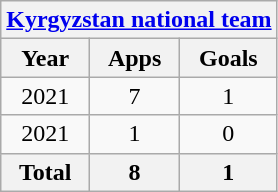<table class="wikitable" style="text-align:center">
<tr>
<th colspan=3><a href='#'>Kyrgyzstan national team</a></th>
</tr>
<tr>
<th>Year</th>
<th>Apps</th>
<th>Goals</th>
</tr>
<tr>
<td>2021</td>
<td>7</td>
<td>1</td>
</tr>
<tr>
<td>2021</td>
<td>1</td>
<td>0</td>
</tr>
<tr>
<th>Total</th>
<th>8</th>
<th>1</th>
</tr>
</table>
